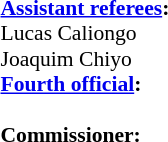<table width=50% style="font-size: 90%">
<tr>
<td><br><strong><a href='#'>Assistant referees</a>:</strong>
<br>Lucas Caliongo
<br>Joaquim Chiyo<br><strong><a href='#'>Fourth official</a>:</strong>
<br><br><strong>Commissioner:</strong>
<br></td>
</tr>
</table>
